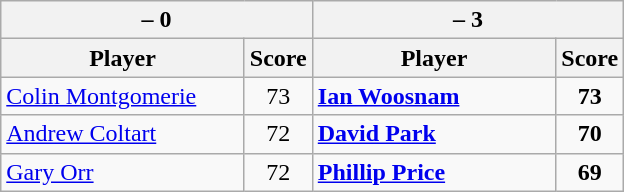<table class=wikitable>
<tr>
<th colspan=2> – 0</th>
<th colspan=2> – 3</th>
</tr>
<tr>
<th width=155>Player</th>
<th>Score</th>
<th width=155>Player</th>
<th>Score</th>
</tr>
<tr>
<td><a href='#'>Colin Montgomerie</a></td>
<td align=center>73</td>
<td><strong><a href='#'>Ian Woosnam</a></strong></td>
<td align=center><strong>73</strong></td>
</tr>
<tr>
<td><a href='#'>Andrew Coltart</a></td>
<td align=center>72</td>
<td><strong><a href='#'>David Park</a></strong></td>
<td align=center><strong>70</strong></td>
</tr>
<tr>
<td><a href='#'>Gary Orr</a></td>
<td align=center>72</td>
<td><strong><a href='#'>Phillip Price</a></strong></td>
<td align=center><strong>69</strong></td>
</tr>
</table>
